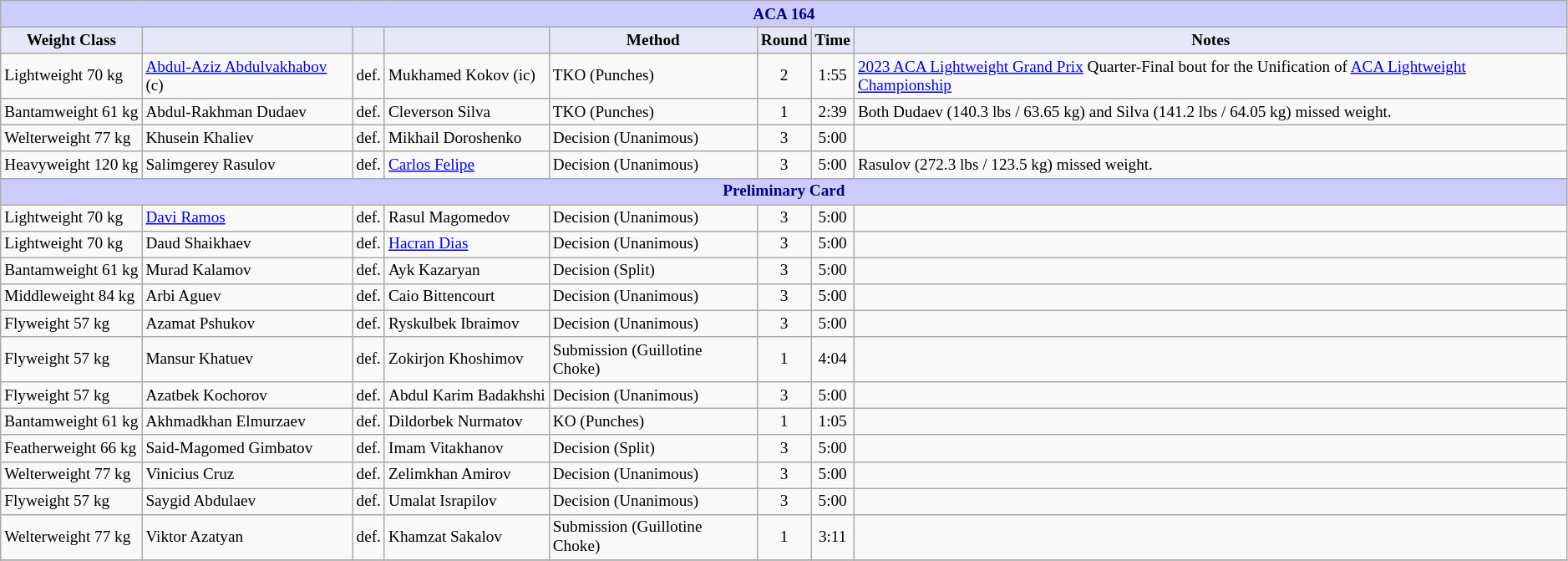<table class="wikitable" style="font-size: 80%;">
<tr>
<th colspan="8" style="background-color: #ccf; color: #000080; text-align: center;"><strong>ACA 164</strong></th>
</tr>
<tr>
<th colspan="1" style="background-color: #E6E8FA; color: #000000; text-align: center;">Weight Class</th>
<th colspan="1" style="background-color: #E6E8FA; color: #000000; text-align: center;"></th>
<th colspan="1" style="background-color: #E6E8FA; color: #000000; text-align: center;"></th>
<th colspan="1" style="background-color: #E6E8FA; color: #000000; text-align: center;"></th>
<th colspan="1" style="background-color: #E6E8FA; color: #000000; text-align: center;">Method</th>
<th colspan="1" style="background-color: #E6E8FA; color: #000000; text-align: center;">Round</th>
<th colspan="1" style="background-color: #E6E8FA; color: #000000; text-align: center;">Time</th>
<th colspan="1" style="background-color: #E6E8FA; color: #000000; text-align: center;">Notes</th>
</tr>
<tr>
<td>Lightweight 70 kg</td>
<td> <a href='#'>Abdul-Aziz Abdulvakhabov</a> (c)</td>
<td>def.</td>
<td> Mukhamed Kokov (ic)</td>
<td>TKO (Punches)</td>
<td align=center>2</td>
<td align=center>1:55</td>
<td><a href='#'>2023 ACA Lightweight Grand Prix</a> Quarter-Final bout for the Unification of <a href='#'>ACA Lightweight Championship</a></td>
</tr>
<tr>
<td>Bantamweight 61 kg</td>
<td> Abdul-Rakhman Dudaev</td>
<td>def.</td>
<td> Cleverson Silva</td>
<td>TKO (Punches)</td>
<td align=center>1</td>
<td align=center>2:39</td>
<td>Both Dudaev (140.3 lbs / 63.65 kg) and Silva (141.2 lbs / 64.05 kg) missed weight.</td>
</tr>
<tr>
<td>Welterweight 77 kg</td>
<td> Khusein Khaliev</td>
<td>def.</td>
<td> Mikhail Doroshenko</td>
<td>Decision (Unanimous)</td>
<td align=center>3</td>
<td align=center>5:00</td>
<td></td>
</tr>
<tr>
<td>Heavyweight 120 kg</td>
<td> Salimgerey Rasulov</td>
<td>def.</td>
<td> <a href='#'>Carlos Felipe</a></td>
<td>Decision (Unanimous)</td>
<td align=center>3</td>
<td align=center>5:00</td>
<td>Rasulov (272.3 lbs / 123.5 kg) missed weight.</td>
</tr>
<tr>
<th colspan="8" style="background-color: #ccf; color: #000080; text-align: center;"><strong>Preliminary Card</strong></th>
</tr>
<tr>
<td>Lightweight 70 kg</td>
<td> <a href='#'>Davi Ramos</a></td>
<td>def.</td>
<td> Rasul Magomedov</td>
<td>Decision (Unanimous)</td>
<td align=center>3</td>
<td align=center>5:00</td>
<td></td>
</tr>
<tr>
<td>Lightweight 70 kg</td>
<td> Daud Shaikhaev</td>
<td>def.</td>
<td> <a href='#'>Hacran Dias</a></td>
<td>Decision (Unanimous)</td>
<td align=center>3</td>
<td align=center>5:00</td>
<td></td>
</tr>
<tr>
<td>Bantamweight 61 kg</td>
<td> Murad Kalamov</td>
<td>def.</td>
<td> Ayk Kazaryan</td>
<td>Decision (Split)</td>
<td align=center>3</td>
<td align=center>5:00</td>
<td></td>
</tr>
<tr>
<td>Middleweight 84 kg</td>
<td> Arbi Aguev</td>
<td>def.</td>
<td> Caio Bittencourt</td>
<td>Decision (Unanimous)</td>
<td align=center>3</td>
<td align=center>5:00</td>
<td></td>
</tr>
<tr>
<td>Flyweight 57 kg</td>
<td> Azamat Pshukov</td>
<td>def.</td>
<td> Ryskulbek Ibraimov</td>
<td>Decision (Unanimous)</td>
<td align=center>3</td>
<td align=center>5:00</td>
<td></td>
</tr>
<tr>
<td>Flyweight 57 kg</td>
<td> Mansur Khatuev</td>
<td>def.</td>
<td> Zokirjon Khoshimov</td>
<td>Submission (Guillotine Choke)</td>
<td align=center>1</td>
<td align=center>4:04</td>
<td></td>
</tr>
<tr>
<td>Flyweight 57 kg</td>
<td> Azatbek Kochorov</td>
<td>def.</td>
<td> Abdul Karim Badakhshi</td>
<td>Decision (Unanimous)</td>
<td align=center>3</td>
<td align=center>5:00</td>
<td></td>
</tr>
<tr>
<td>Bantamweight 61 kg</td>
<td> Akhmadkhan Elmurzaev</td>
<td>def.</td>
<td> Dildorbek Nurmatov</td>
<td>KO (Punches)</td>
<td align=center>1</td>
<td align=center>1:05</td>
<td></td>
</tr>
<tr>
<td>Featherweight 66 kg</td>
<td> Said-Magomed Gimbatov</td>
<td>def.</td>
<td> Imam Vitakhanov</td>
<td>Decision (Split)</td>
<td align=center>3</td>
<td align=center>5:00</td>
<td></td>
</tr>
<tr>
<td>Welterweight 77 kg</td>
<td> Vinicius Cruz</td>
<td>def.</td>
<td> Zelimkhan Amirov</td>
<td>Decision (Unanimous)</td>
<td align=center>3</td>
<td align=center>5:00</td>
<td></td>
</tr>
<tr>
<td>Flyweight 57 kg</td>
<td> Saygid Abdulaev</td>
<td>def.</td>
<td> Umalat Israpilov</td>
<td>Decision (Unanimous)</td>
<td align=center>3</td>
<td align=center>5:00</td>
<td></td>
</tr>
<tr>
<td>Welterweight 77 kg</td>
<td> Viktor Azatyan</td>
<td>def.</td>
<td> Khamzat Sakalov</td>
<td>Submission (Guillotine Choke)</td>
<td align=center>1</td>
<td align=center>3:11</td>
<td></td>
</tr>
<tr>
</tr>
</table>
